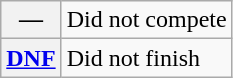<table class="wikitable">
<tr>
<th scope="row">—</th>
<td>Did not compete</td>
</tr>
<tr>
<th scope="row"><a href='#'>DNF</a></th>
<td>Did not finish</td>
</tr>
</table>
